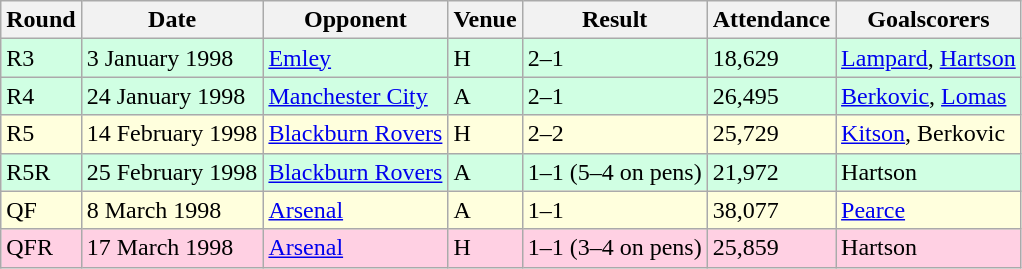<table class="wikitable">
<tr>
<th>Round</th>
<th>Date</th>
<th>Opponent</th>
<th>Venue</th>
<th>Result</th>
<th>Attendance</th>
<th>Goalscorers</th>
</tr>
<tr style="background-color: #d0ffe3;">
<td>R3</td>
<td>3 January 1998</td>
<td><a href='#'>Emley</a></td>
<td>H</td>
<td>2–1</td>
<td>18,629</td>
<td><a href='#'>Lampard</a>, <a href='#'>Hartson</a></td>
</tr>
<tr style="background-color: #d0ffe3;">
<td>R4</td>
<td>24 January 1998</td>
<td><a href='#'>Manchester City</a></td>
<td>A</td>
<td>2–1</td>
<td>26,495</td>
<td><a href='#'>Berkovic</a>, <a href='#'>Lomas</a></td>
</tr>
<tr style="background-color: #ffffdd;">
<td>R5</td>
<td>14 February 1998</td>
<td><a href='#'>Blackburn Rovers</a></td>
<td>H</td>
<td>2–2</td>
<td>25,729</td>
<td><a href='#'>Kitson</a>, Berkovic</td>
</tr>
<tr style="background-color: #d0ffe3;">
<td>R5R</td>
<td>25 February 1998</td>
<td><a href='#'>Blackburn Rovers</a></td>
<td>A</td>
<td>1–1 (5–4 on pens)</td>
<td>21,972</td>
<td>Hartson</td>
</tr>
<tr style="background-color: #ffffdd;">
<td>QF</td>
<td>8 March 1998</td>
<td><a href='#'>Arsenal</a></td>
<td>A</td>
<td>1–1</td>
<td>38,077</td>
<td><a href='#'>Pearce</a></td>
</tr>
<tr style="background-color: #ffd0e3;">
<td>QFR</td>
<td>17 March 1998</td>
<td><a href='#'>Arsenal</a></td>
<td>H</td>
<td>1–1 (3–4 on pens)</td>
<td>25,859</td>
<td>Hartson</td>
</tr>
</table>
